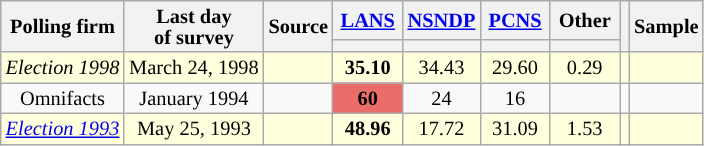<table class="wikitable sortable" style="text-align:center;font-size:85%;line-height:14px;" align="center">
<tr>
<th rowspan="2">Polling firm</th>
<th rowspan="2">Last day <br>of survey</th>
<th rowspan="2">Source</th>
<th class="unsortable" style="width:40px;"><a href='#'>LANS</a></th>
<th class="unsortable" style="width:40px;"><a href='#'>NSNDP</a></th>
<th class="unsortable" style="width:40px;"><a href='#'>PCNS</a></th>
<th class="unsortable" style="width:40px;">Other</th>
<th rowspan="2"></th>
<th rowspan="2">Sample</th>
</tr>
<tr style="line-height:5px;">
<th style="background:"></th>
<th style="background:"></th>
<th style="background:"></th>
<th style="background:"></th>
</tr>
<tr>
<td style="background:#ffd;"><em>Election 1998</em></td>
<td style="background:#ffd;">March 24, 1998</td>
<td style="background:#ffd;"></td>
<td style="background:#ffd;"><strong>35.10</strong></td>
<td style="background:#ffd;">34.43</td>
<td style="background:#ffd;">29.60</td>
<td style="background:#ffd;">0.29</td>
<td style="background:#ffd;"></td>
<td style="background:#ffd;"></td>
</tr>
<tr>
<td>Omnifacts</td>
<td>January 1994</td>
<td></td>
<td style="background:#EA6D6A"><strong>60</strong></td>
<td>24</td>
<td>16</td>
<td></td>
<td></td>
<td></td>
</tr>
<tr>
<td style="background:#ffd;"><em><a href='#'>Election 1993</a></em></td>
<td style="background:#ffd;">May 25, 1993</td>
<td style="background:#ffd;"></td>
<td style="background:#ffd;"><strong>48.96</strong></td>
<td style="background:#ffd;">17.72</td>
<td style="background:#ffd;">31.09</td>
<td style="background:#ffd;">1.53</td>
<td style="background:#ffd;"></td>
<td style="background:#ffd;"></td>
</tr>
</table>
